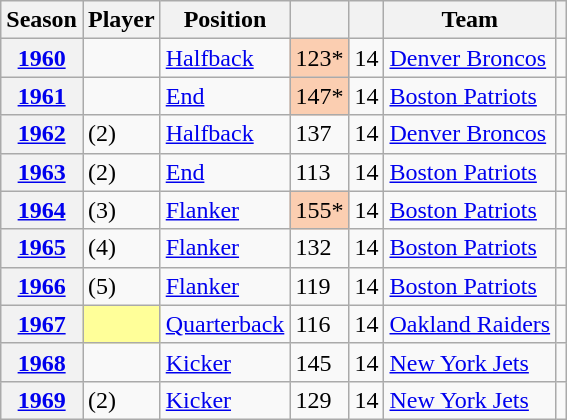<table class="sortable wikitable">
<tr>
<th scope=col>Season</th>
<th scope=col>Player</th>
<th scope=col>Position</th>
<th scope=col></th>
<th scope=col></th>
<th scope=col>Team</th>
<th scope=col class= "unsortable"></th>
</tr>
<tr>
<th scope=row><a href='#'>1960</a></th>
<td></td>
<td><a href='#'>Halfback</a></td>
<td style="background:#fbceb1;">123*</td>
<td>14</td>
<td><a href='#'>Denver Broncos</a></td>
<td></td>
</tr>
<tr>
<th scope=row><a href='#'>1961</a></th>
<td></td>
<td><a href='#'>End</a></td>
<td style="background:#fbceb1;">147*</td>
<td>14</td>
<td><a href='#'>Boston Patriots</a></td>
<td></td>
</tr>
<tr>
<th scope=row><a href='#'>1962</a></th>
<td> (2)</td>
<td><a href='#'>Halfback</a></td>
<td>137</td>
<td>14</td>
<td><a href='#'>Denver Broncos</a></td>
<td></td>
</tr>
<tr>
<th scope=row><a href='#'>1963</a></th>
<td> (2)</td>
<td><a href='#'>End</a></td>
<td>113</td>
<td>14</td>
<td><a href='#'>Boston Patriots</a></td>
<td></td>
</tr>
<tr>
<th scope=row><a href='#'>1964</a></th>
<td> (3)</td>
<td><a href='#'>Flanker</a></td>
<td style="background:#fbceb1;">155*</td>
<td>14</td>
<td><a href='#'>Boston Patriots</a></td>
<td></td>
</tr>
<tr>
<th scope=row><a href='#'>1965</a></th>
<td> (4)</td>
<td><a href='#'>Flanker</a></td>
<td>132</td>
<td>14</td>
<td><a href='#'>Boston Patriots</a></td>
<td></td>
</tr>
<tr>
<th scope=row><a href='#'>1966</a></th>
<td> (5)</td>
<td><a href='#'>Flanker</a></td>
<td>119</td>
<td>14</td>
<td><a href='#'>Boston Patriots</a></td>
<td></td>
</tr>
<tr>
<th scope=row><a href='#'>1967</a></th>
<td style="background:#ff9;"></td>
<td><a href='#'>Quarterback</a></td>
<td>116</td>
<td>14</td>
<td><a href='#'>Oakland Raiders</a></td>
<td></td>
</tr>
<tr>
<th scope=row><a href='#'>1968</a></th>
<td></td>
<td><a href='#'>Kicker</a></td>
<td>145</td>
<td>14</td>
<td><a href='#'>New York Jets</a></td>
<td></td>
</tr>
<tr>
<th scope=row><a href='#'>1969</a></th>
<td> (2)</td>
<td><a href='#'>Kicker</a></td>
<td>129</td>
<td>14</td>
<td><a href='#'>New York Jets</a></td>
<td></td>
</tr>
</table>
